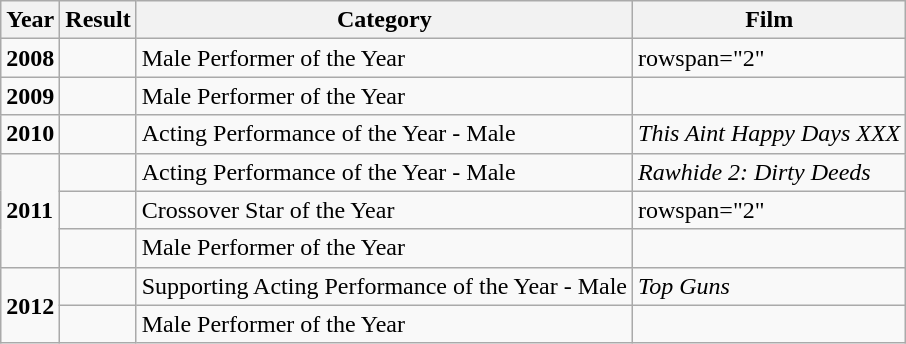<table class="wikitable">
<tr>
<th>Year</th>
<th>Result</th>
<th>Category</th>
<th>Film</th>
</tr>
<tr>
<td><strong>2008</strong></td>
<td></td>
<td>Male Performer of the Year</td>
<td>rowspan="2" </td>
</tr>
<tr>
<td><strong>2009</strong></td>
<td></td>
<td>Male Performer of the Year</td>
</tr>
<tr>
<td><strong>2010</strong></td>
<td></td>
<td>Acting Performance of the Year - Male</td>
<td><em>This Aint Happy Days XXX</em></td>
</tr>
<tr>
<td rowspan="3"><strong>2011</strong></td>
<td></td>
<td>Acting Performance of the Year - Male</td>
<td><em>Rawhide 2: Dirty Deeds</em></td>
</tr>
<tr>
<td></td>
<td>Crossover Star of the Year</td>
<td>rowspan="2" </td>
</tr>
<tr>
<td></td>
<td>Male Performer of the Year</td>
</tr>
<tr>
<td rowspan="2"><strong>2012</strong></td>
<td></td>
<td>Supporting Acting Performance of the Year - Male</td>
<td><em>Top Guns</em></td>
</tr>
<tr>
<td></td>
<td>Male Performer of the Year</td>
<td></td>
</tr>
</table>
